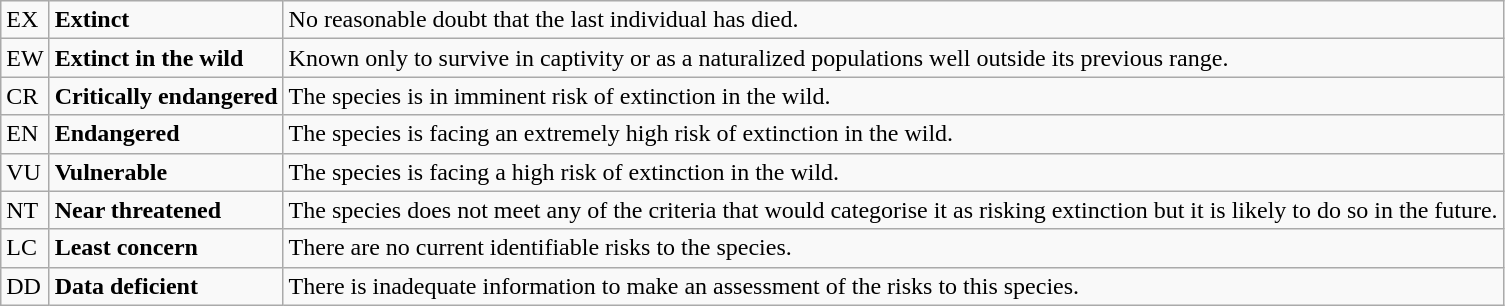<table class="wikitable" style="text-align:left">
<tr>
<td>EX</td>
<td><strong>Extinct</strong></td>
<td>No reasonable doubt that the last individual has died.</td>
</tr>
<tr>
<td>EW</td>
<td><strong>Extinct in the wild</strong></td>
<td>Known only to survive in captivity or as a naturalized populations well outside its previous range.</td>
</tr>
<tr>
<td>CR</td>
<td><strong>Critically endangered</strong></td>
<td>The species is in imminent risk of extinction in the wild.</td>
</tr>
<tr>
<td>EN</td>
<td><strong>Endangered</strong></td>
<td>The species is facing an extremely high risk of extinction in the wild.</td>
</tr>
<tr>
<td>VU</td>
<td><strong>Vulnerable</strong></td>
<td>The species is facing a high risk of extinction in the wild.</td>
</tr>
<tr>
<td>NT</td>
<td><strong>Near threatened</strong></td>
<td>The species does not meet any of the criteria that would categorise it as risking extinction but it is likely to do so in the future.</td>
</tr>
<tr>
<td>LC</td>
<td><strong>Least concern</strong></td>
<td>There are no current identifiable risks to the species.</td>
</tr>
<tr>
<td>DD</td>
<td><strong>Data deficient</strong></td>
<td>There is inadequate information to make an assessment of the risks to this species.</td>
</tr>
</table>
